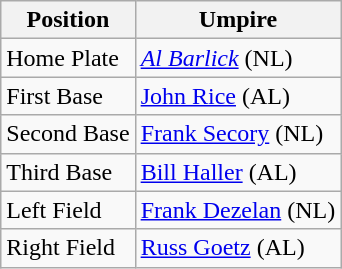<table class="wikitable">
<tr>
<th>Position</th>
<th>Umpire</th>
</tr>
<tr>
<td>Home Plate</td>
<td><em><a href='#'>Al Barlick</a></em> (NL)</td>
</tr>
<tr>
<td>First Base</td>
<td><a href='#'>John Rice</a> (AL)</td>
</tr>
<tr>
<td>Second Base</td>
<td><a href='#'>Frank Secory</a> (NL)</td>
</tr>
<tr>
<td>Third Base</td>
<td><a href='#'>Bill Haller</a> (AL)</td>
</tr>
<tr>
<td>Left Field</td>
<td><a href='#'>Frank Dezelan</a> (NL)</td>
</tr>
<tr>
<td>Right Field</td>
<td><a href='#'>Russ Goetz</a> (AL)</td>
</tr>
</table>
